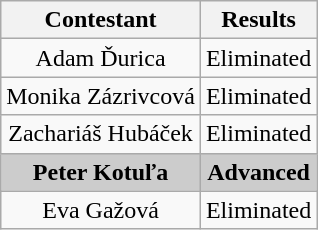<table class="wikitable plainrowheaders" style="text-align:center;">
<tr>
<th scope="col">Contestant</th>
<th scope="col">Results</th>
</tr>
<tr>
<td>Adam Ďurica</td>
<td>Eliminated</td>
</tr>
<tr>
<td>Monika Zázrivcová</td>
<td>Eliminated</td>
</tr>
<tr>
<td>Zachariáš Hubáček</td>
<td>Eliminated</td>
</tr>
<tr style="background:#ccc;">
<td><strong>Peter Kotuľa</strong></td>
<td><strong>Advanced</strong></td>
</tr>
<tr>
<td>Eva Gažová</td>
<td>Eliminated</td>
</tr>
</table>
